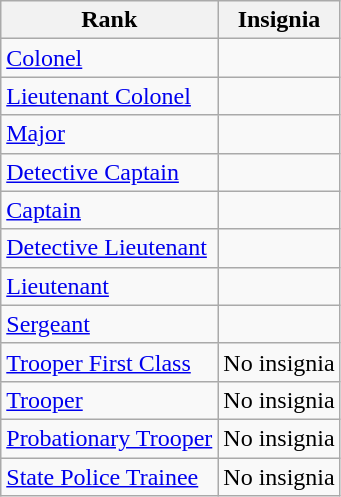<table border="5" cellspacing="5" cellpadding="5" style="border-collapse:collapse;" class="wikitable">
<tr>
<th>Rank</th>
<th>Insignia</th>
</tr>
<tr>
<td><a href='#'>Colonel</a></td>
<td></td>
</tr>
<tr>
<td><a href='#'>Lieutenant Colonel</a></td>
<td></td>
</tr>
<tr>
<td><a href='#'>Major</a></td>
<td></td>
</tr>
<tr>
<td><a href='#'>Detective Captain</a></td>
<td></td>
</tr>
<tr>
<td><a href='#'>Captain</a></td>
<td></td>
</tr>
<tr>
<td><a href='#'>Detective Lieutenant</a></td>
<td></td>
</tr>
<tr>
<td><a href='#'>Lieutenant</a></td>
<td></td>
</tr>
<tr>
<td><a href='#'>Sergeant</a></td>
<td></td>
</tr>
<tr>
<td><a href='#'>Trooper First Class</a></td>
<td>No insignia</td>
</tr>
<tr>
<td><a href='#'>Trooper</a></td>
<td>No insignia</td>
</tr>
<tr>
<td><a href='#'>Probationary Trooper</a></td>
<td>No insignia</td>
</tr>
<tr>
<td><a href='#'>State Police Trainee</a></td>
<td>No insignia</td>
</tr>
</table>
